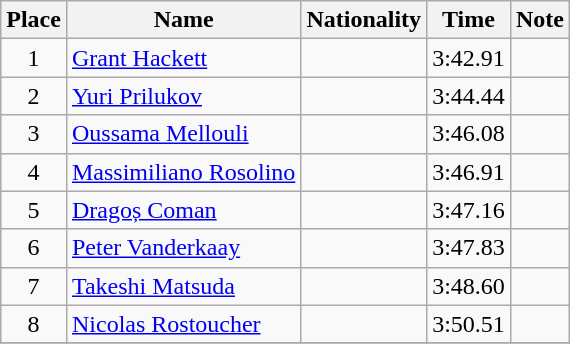<table class="wikitable" style="text-align:center">
<tr>
<th>Place</th>
<th>Name</th>
<th>Nationality</th>
<th>Time</th>
<th>Note</th>
</tr>
<tr>
<td>1</td>
<td align=left><a href='#'>Grant Hackett</a></td>
<td align=left></td>
<td>3:42.91</td>
<td></td>
</tr>
<tr>
<td>2</td>
<td align=left><a href='#'>Yuri Prilukov</a></td>
<td align=left></td>
<td>3:44.44</td>
<td></td>
</tr>
<tr>
<td>3</td>
<td align=left><a href='#'>Oussama Mellouli</a></td>
<td align=left></td>
<td>3:46.08</td>
<td></td>
</tr>
<tr>
<td>4</td>
<td align=left><a href='#'>Massimiliano Rosolino</a></td>
<td align=left></td>
<td>3:46.91</td>
<td></td>
</tr>
<tr>
<td>5</td>
<td align=left><a href='#'>Dragoș Coman</a></td>
<td align=left></td>
<td>3:47.16</td>
<td></td>
</tr>
<tr>
<td>6</td>
<td align=left><a href='#'>Peter Vanderkaay</a></td>
<td align=left></td>
<td>3:47.83</td>
<td></td>
</tr>
<tr>
<td>7</td>
<td align=left><a href='#'>Takeshi Matsuda</a></td>
<td align=left></td>
<td>3:48.60</td>
<td></td>
</tr>
<tr>
<td>8</td>
<td align=left><a href='#'>Nicolas Rostoucher</a></td>
<td align=left></td>
<td>3:50.51</td>
<td></td>
</tr>
<tr>
</tr>
</table>
